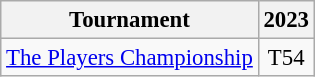<table class="wikitable" style="font-size:95%;text-align:center;">
<tr>
<th>Tournament</th>
<th>2023</th>
</tr>
<tr>
<td align=left><a href='#'>The Players Championship</a></td>
<td>T54</td>
</tr>
</table>
